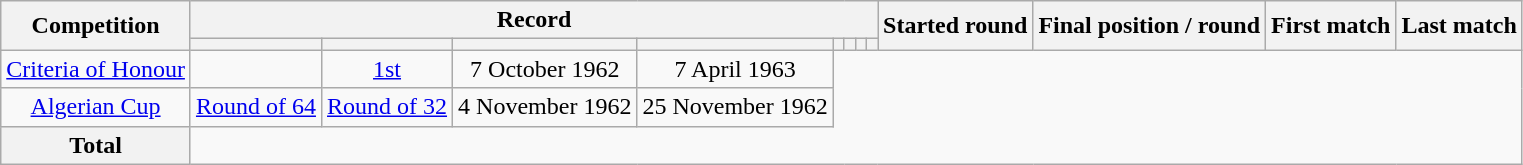<table class="wikitable" style="text-align: center">
<tr>
<th rowspan=2>Competition</th>
<th colspan=8>Record</th>
<th rowspan=2>Started round</th>
<th rowspan=2>Final position / round</th>
<th rowspan=2>First match</th>
<th rowspan=2>Last match</th>
</tr>
<tr>
<th></th>
<th></th>
<th></th>
<th></th>
<th></th>
<th></th>
<th></th>
<th></th>
</tr>
<tr>
<td><a href='#'>Criteria of Honour</a><br></td>
<td></td>
<td><a href='#'>1st</a></td>
<td>7 October 1962</td>
<td>7 April 1963</td>
</tr>
<tr>
<td><a href='#'>Algerian Cup</a><br></td>
<td><a href='#'>Round of 64</a></td>
<td><a href='#'>Round of 32</a></td>
<td>4 November 1962</td>
<td>25 November 1962</td>
</tr>
<tr>
<th>Total<br></th>
</tr>
</table>
